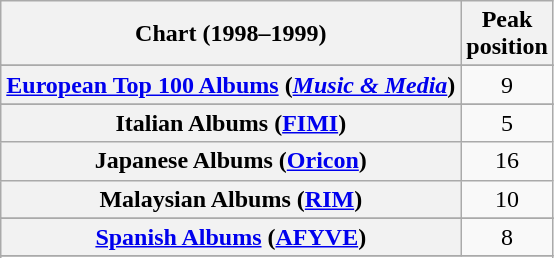<table class="wikitable sortable plainrowheaders" style="text-align:center">
<tr>
<th scope="col">Chart (1998–1999)</th>
<th scope="col">Peak<br>position</th>
</tr>
<tr>
</tr>
<tr>
</tr>
<tr>
</tr>
<tr>
</tr>
<tr>
</tr>
<tr>
<th scope="row"><a href='#'>European Top 100 Albums</a> (<em><a href='#'>Music & Media</a></em>)</th>
<td>9</td>
</tr>
<tr>
</tr>
<tr>
</tr>
<tr>
<th scope="row">Italian Albums (<a href='#'>FIMI</a>)</th>
<td>5</td>
</tr>
<tr>
<th scope="row">Japanese Albums (<a href='#'>Oricon</a>)</th>
<td>16</td>
</tr>
<tr>
<th scope="row">Malaysian Albums (<a href='#'>RIM</a>)</th>
<td>10</td>
</tr>
<tr>
</tr>
<tr>
</tr>
<tr>
</tr>
<tr>
<th scope="row"><a href='#'>Spanish Albums</a> (<a href='#'>AFYVE</a>)</th>
<td>8</td>
</tr>
<tr>
</tr>
<tr>
</tr>
<tr>
</tr>
<tr>
</tr>
<tr>
</tr>
<tr>
</tr>
<tr>
</tr>
</table>
